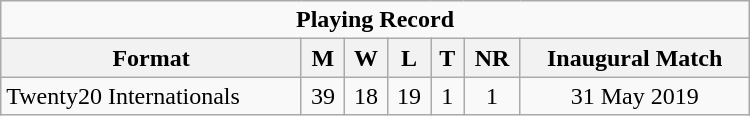<table class="wikitable" style="text-align: center; width: 500px;">
<tr>
<td colspan=7 align="center"><strong>Playing Record</strong></td>
</tr>
<tr>
<th>Format</th>
<th>M</th>
<th>W</th>
<th>L</th>
<th>T</th>
<th>NR</th>
<th>Inaugural Match</th>
</tr>
<tr>
<td align="left">Twenty20 Internationals</td>
<td>39</td>
<td>18</td>
<td>19</td>
<td>1</td>
<td>1</td>
<td>31 May 2019</td>
</tr>
</table>
